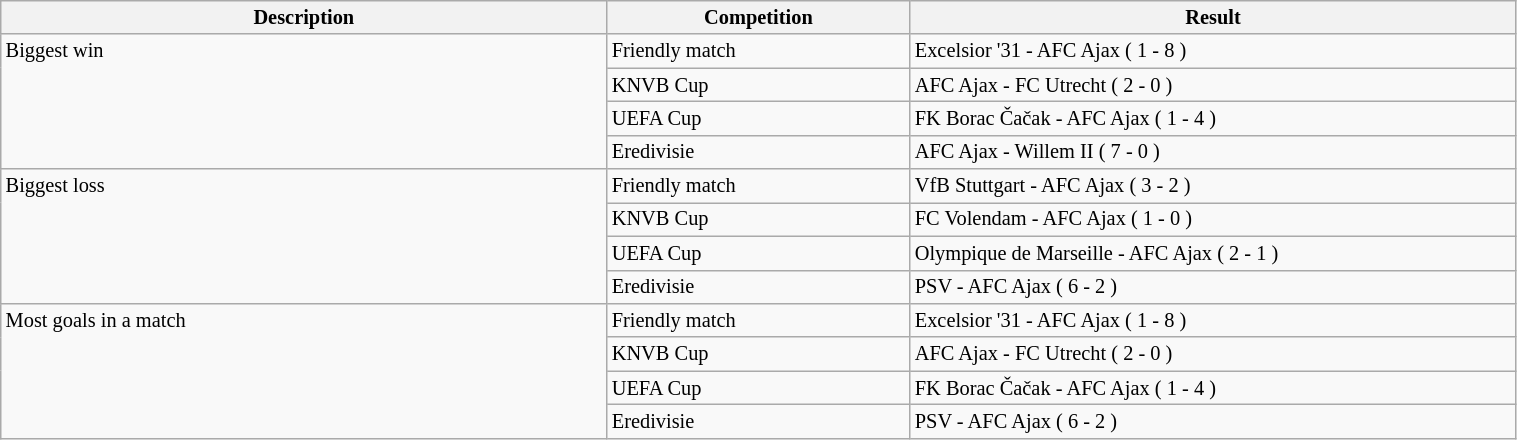<table class="wikitable" style="width:80%; font-size:85%;">
<tr valign=top>
<th width=40% align=center>Description</th>
<th width=20% align=center>Competition</th>
<th width=40% align=center>Result</th>
</tr>
<tr valign=top>
<td rowspan=4>Biggest win</td>
<td>  Friendly match</td>
<td>Excelsior '31 - AFC Ajax ( 1 - 8 )</td>
</tr>
<tr>
<td>  KNVB Cup</td>
<td>AFC Ajax - FC Utrecht ( 2 - 0 )</td>
</tr>
<tr>
<td> UEFA Cup</td>
<td>FK Borac Čačak - AFC Ajax ( 1 - 4 )</td>
</tr>
<tr>
<td> Eredivisie</td>
<td>AFC Ajax - Willem II ( 7 - 0 )</td>
</tr>
<tr valign=top>
<td rowspan=4>Biggest loss</td>
<td> Friendly match</td>
<td>VfB Stuttgart - AFC Ajax ( 3 - 2 )</td>
</tr>
<tr>
<td> KNVB Cup</td>
<td>FC Volendam - AFC Ajax ( 1 - 0 )</td>
</tr>
<tr>
<td> UEFA Cup</td>
<td>Olympique de Marseille - AFC Ajax ( 2 - 1 )</td>
</tr>
<tr>
<td> Eredivisie</td>
<td>PSV - AFC Ajax ( 6 - 2 )</td>
</tr>
<tr valign=top>
<td rowspan=4>Most goals in a match</td>
<td> Friendly match</td>
<td>Excelsior '31 - AFC Ajax ( 1 - 8 )</td>
</tr>
<tr>
<td> KNVB Cup</td>
<td>AFC Ajax - FC Utrecht ( 2 - 0 )</td>
</tr>
<tr>
<td> UEFA Cup</td>
<td>FK Borac Čačak - AFC Ajax ( 1 - 4 )</td>
</tr>
<tr>
<td> Eredivisie</td>
<td>PSV - AFC Ajax ( 6 - 2 )</td>
</tr>
</table>
